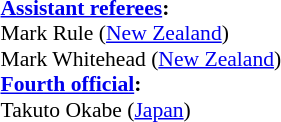<table width=50% style="font-size: 90%">
<tr>
<td><br><strong><a href='#'>Assistant referees</a>:</strong>
<br>Mark Rule (<a href='#'>New Zealand</a>)
<br>Mark Whitehead (<a href='#'>New Zealand</a>)
<br><strong><a href='#'>Fourth official</a>:</strong>
<br>Takuto Okabe (<a href='#'>Japan</a>)</td>
</tr>
</table>
